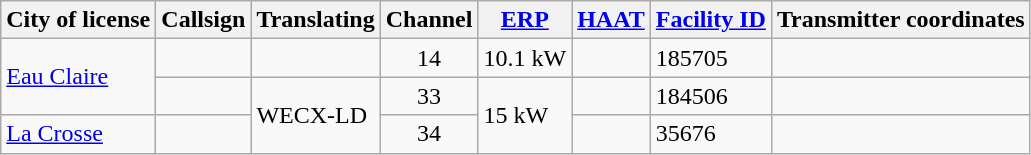<table class="sortable wikitable">
<tr>
<th>City of license</th>
<th>Callsign</th>
<th>Translating</th>
<th>Channel</th>
<th><a href='#'>ERP</a></th>
<th><a href='#'>HAAT</a></th>
<th><a href='#'>Facility ID</a></th>
<th>Transmitter coordinates</th>
</tr>
<tr>
<td rowspan=2><a href='#'>Eau Claire</a></td>
<td><strong></strong></td>
<td></td>
<td style="text-align: center;">14</td>
<td>10.1 kW</td>
<td></td>
<td>185705</td>
<td></td>
</tr>
<tr>
<td><strong></strong></td>
<td rowspan=2>WECX-LD</td>
<td style="text-align: center;">33</td>
<td rowspan=2>15 kW</td>
<td></td>
<td>184506</td>
<td></td>
</tr>
<tr>
<td><a href='#'>La Crosse</a></td>
<td><strong></strong></td>
<td style="text-align: center;">34</td>
<td></td>
<td>35676</td>
<td></td>
</tr>
</table>
